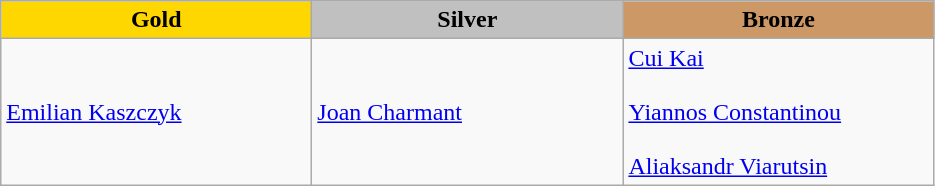<table class="wikitable" style="text-align:left">
<tr align="center">
<td width=200 bgcolor=gold><strong>Gold</strong></td>
<td width=200 bgcolor=silver><strong>Silver</strong></td>
<td width=200 bgcolor=CC9966><strong>Bronze</strong></td>
</tr>
<tr>
<td><a href='#'>Emilian Kaszczyk</a><br><em></em></td>
<td><a href='#'>Joan Charmant</a><br><em></em></td>
<td><a href='#'>Cui Kai</a><br><em></em><br><a href='#'>Yiannos Constantinou</a><br><em></em><br><a href='#'>Aliaksandr Viarutsin</a><br><em></em></td>
</tr>
</table>
